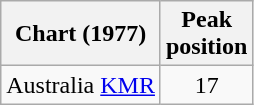<table class="wikitable">
<tr>
<th align="left">Chart (1977)</th>
<th align="left">Peak<br>position</th>
</tr>
<tr>
<td align="left">Australia <a href='#'>KMR</a></td>
<td style="text-align:center;">17</td>
</tr>
</table>
